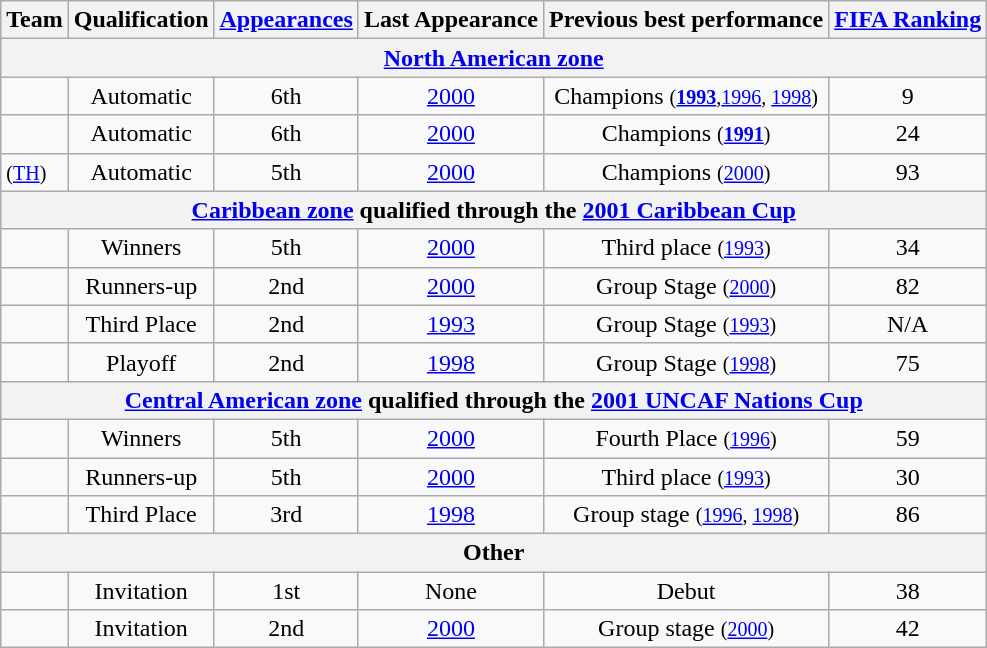<table class="wikitable">
<tr>
<th>Team</th>
<th>Qualification</th>
<th><a href='#'>Appearances</a></th>
<th>Last Appearance</th>
<th>Previous best performance</th>
<th><a href='#'>FIFA Ranking</a></th>
</tr>
<tr>
<th colspan=6><a href='#'>North American zone</a></th>
</tr>
<tr>
<td align=left></td>
<td align=center>Automatic</td>
<td align=center>6th</td>
<td align=center><a href='#'>2000</a></td>
<td align=center>Champions <small>(<strong><a href='#'>1993</a></strong>,<a href='#'>1996</a>, <a href='#'>1998</a>)</small></td>
<td align=center>9</td>
</tr>
<tr>
<td align=left></td>
<td align=center>Automatic</td>
<td align=center>6th</td>
<td align=center><a href='#'>2000</a></td>
<td align=center>Champions <small>(<strong><a href='#'>1991</a></strong>)</small></td>
<td align=center>24</td>
</tr>
<tr>
<td align=left> <small>(<a href='#'>TH</a>)</small></td>
<td align=center>Automatic</td>
<td align=center>5th</td>
<td align=center><a href='#'>2000</a></td>
<td align=center>Champions <small>(<a href='#'>2000</a>)</small></td>
<td align=center>93</td>
</tr>
<tr>
<th colspan=6><a href='#'>Caribbean zone</a> qualified through the <a href='#'>2001 Caribbean Cup</a></th>
</tr>
<tr>
<td align=left></td>
<td align=center>Winners</td>
<td align=center>5th</td>
<td align=center><a href='#'>2000</a></td>
<td align=center>Third place <small>(<a href='#'>1993</a>)</small></td>
<td align=center>34</td>
</tr>
<tr>
<td align=left></td>
<td align=center>Runners-up</td>
<td align=center>2nd</td>
<td align=center><a href='#'>2000</a></td>
<td align=center>Group Stage <small>(<a href='#'>2000</a>)</small></td>
<td align=center>82</td>
</tr>
<tr>
<td align=left></td>
<td align=center>Third Place</td>
<td align=center>2nd</td>
<td align=center><a href='#'>1993</a></td>
<td align=center>Group Stage <small>(<a href='#'>1993</a>)</small></td>
<td align=center>N/A</td>
</tr>
<tr>
<td align=left></td>
<td align=center>Playoff</td>
<td align=center>2nd</td>
<td align=center><a href='#'>1998</a></td>
<td align=center>Group Stage <small>(<a href='#'>1998</a>)</small></td>
<td align=center>75</td>
</tr>
<tr>
<th colspan=6><a href='#'>Central American zone</a> qualified through the <a href='#'>2001 UNCAF Nations Cup</a></th>
</tr>
<tr>
<td align=left></td>
<td align=center>Winners</td>
<td align=center>5th</td>
<td align=center><a href='#'>2000</a></td>
<td align=center>Fourth Place <small>(<a href='#'>1996</a>)</small></td>
<td align=center>59</td>
</tr>
<tr>
<td align=left></td>
<td align=center>Runners-up</td>
<td align=center>5th</td>
<td align=center><a href='#'>2000</a></td>
<td align=center>Third place <small>(<a href='#'>1993</a>)</small></td>
<td align=center>30</td>
</tr>
<tr>
<td align=left></td>
<td align=center>Third Place</td>
<td align=center>3rd</td>
<td align=center><a href='#'>1998</a></td>
<td align=center>Group stage <small>(<a href='#'>1996</a>, <a href='#'>1998</a>)</small></td>
<td align=center>86</td>
</tr>
<tr>
<th colspan=6>Other</th>
</tr>
<tr>
<td align=left></td>
<td align=center>Invitation</td>
<td align=center>1st</td>
<td align=center>None</td>
<td align=center>Debut</td>
<td align=center>38</td>
</tr>
<tr>
<td align=left></td>
<td align=center>Invitation</td>
<td align=center>2nd</td>
<td align=center><a href='#'>2000</a></td>
<td align=center>Group stage <small>(<a href='#'>2000</a>)</small></td>
<td align=center>42</td>
</tr>
</table>
